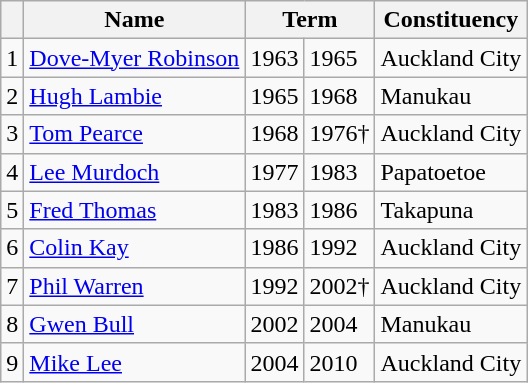<table class="wikitable">
<tr>
<th></th>
<th>Name</th>
<th colspan=2>Term</th>
<th>Constituency</th>
</tr>
<tr>
<td>1</td>
<td><a href='#'>Dove-Myer Robinson</a></td>
<td>1963</td>
<td>1965</td>
<td>Auckland City</td>
</tr>
<tr>
<td>2</td>
<td><a href='#'>Hugh Lambie</a></td>
<td>1965</td>
<td>1968</td>
<td>Manukau</td>
</tr>
<tr>
<td>3</td>
<td><a href='#'>Tom Pearce</a></td>
<td>1968</td>
<td>1976†</td>
<td>Auckland City</td>
</tr>
<tr>
<td>4</td>
<td><a href='#'>Lee Murdoch</a></td>
<td>1977</td>
<td>1983</td>
<td>Papatoetoe</td>
</tr>
<tr>
<td>5</td>
<td><a href='#'>Fred Thomas</a></td>
<td>1983</td>
<td>1986</td>
<td>Takapuna</td>
</tr>
<tr>
<td>6</td>
<td><a href='#'>Colin Kay</a></td>
<td>1986</td>
<td>1992</td>
<td>Auckland City</td>
</tr>
<tr>
<td>7</td>
<td><a href='#'>Phil Warren</a></td>
<td>1992</td>
<td>2002†</td>
<td>Auckland City</td>
</tr>
<tr>
<td>8</td>
<td><a href='#'>Gwen Bull</a></td>
<td>2002</td>
<td>2004</td>
<td>Manukau</td>
</tr>
<tr>
<td>9</td>
<td><a href='#'>Mike Lee</a></td>
<td>2004</td>
<td>2010</td>
<td>Auckland City</td>
</tr>
</table>
